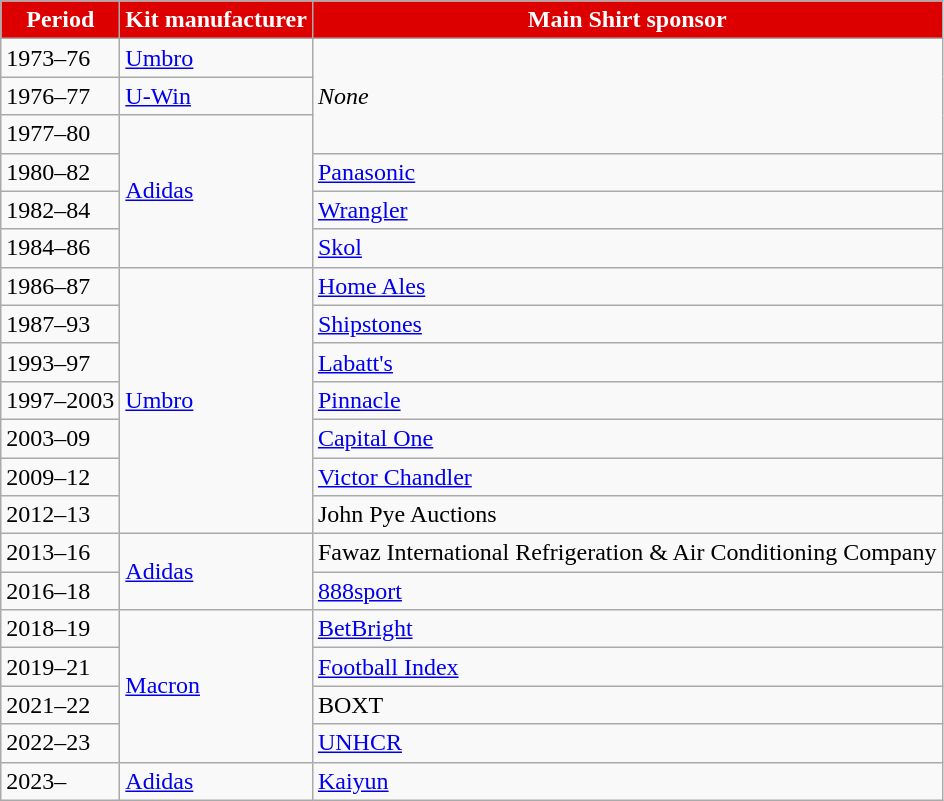<table class="wikitable sortable">
<tr>
<th style="background:#d00; color:#fff;" scope="col">Period</th>
<th style="background:#d00; color:#fff;" scope="col">Kit manufacturer</th>
<th style="background:#d00; color:#fff;" scope="col">Main Shirt sponsor</th>
</tr>
<tr>
<td>1973–76</td>
<td><a href='#'>Umbro</a></td>
<td rowspan=3><em>None</em></td>
</tr>
<tr>
<td>1976–77</td>
<td><a href='#'>U-Win</a></td>
</tr>
<tr>
<td>1977–80</td>
<td rowspan=4><a href='#'>Adidas</a></td>
</tr>
<tr>
<td>1980–82</td>
<td><a href='#'>Panasonic</a></td>
</tr>
<tr>
<td>1982–84</td>
<td><a href='#'>Wrangler</a></td>
</tr>
<tr>
<td>1984–86</td>
<td><a href='#'>Skol</a></td>
</tr>
<tr>
<td>1986–87</td>
<td rowspan=7><a href='#'>Umbro</a></td>
<td><a href='#'>Home Ales</a></td>
</tr>
<tr>
<td>1987–93</td>
<td><a href='#'>Shipstones</a></td>
</tr>
<tr>
<td>1993–97</td>
<td><a href='#'>Labatt's</a></td>
</tr>
<tr>
<td>1997–2003</td>
<td><a href='#'>Pinnacle</a></td>
</tr>
<tr>
<td>2003–09</td>
<td><a href='#'>Capital One</a></td>
</tr>
<tr>
<td>2009–12</td>
<td><a href='#'>Victor Chandler</a></td>
</tr>
<tr>
<td>2012–13</td>
<td>John Pye Auctions</td>
</tr>
<tr>
<td>2013–16</td>
<td rowspan=2><a href='#'>Adidas</a></td>
<td>Fawaz International Refrigeration & Air Conditioning Company</td>
</tr>
<tr>
<td>2016–18</td>
<td><a href='#'>888sport</a></td>
</tr>
<tr>
<td>2018–19</td>
<td rowspan="4"><a href='#'>Macron</a></td>
<td><a href='#'>BetBright</a></td>
</tr>
<tr>
<td>2019–21</td>
<td><a href='#'>Football Index</a></td>
</tr>
<tr>
<td>2021–22</td>
<td>BOXT</td>
</tr>
<tr>
<td>2022–23</td>
<td><a href='#'>UNHCR</a></td>
</tr>
<tr>
<td>2023–</td>
<td><a href='#'>Adidas</a></td>
<td><a href='#'>Kaiyun</a></td>
</tr>
</table>
